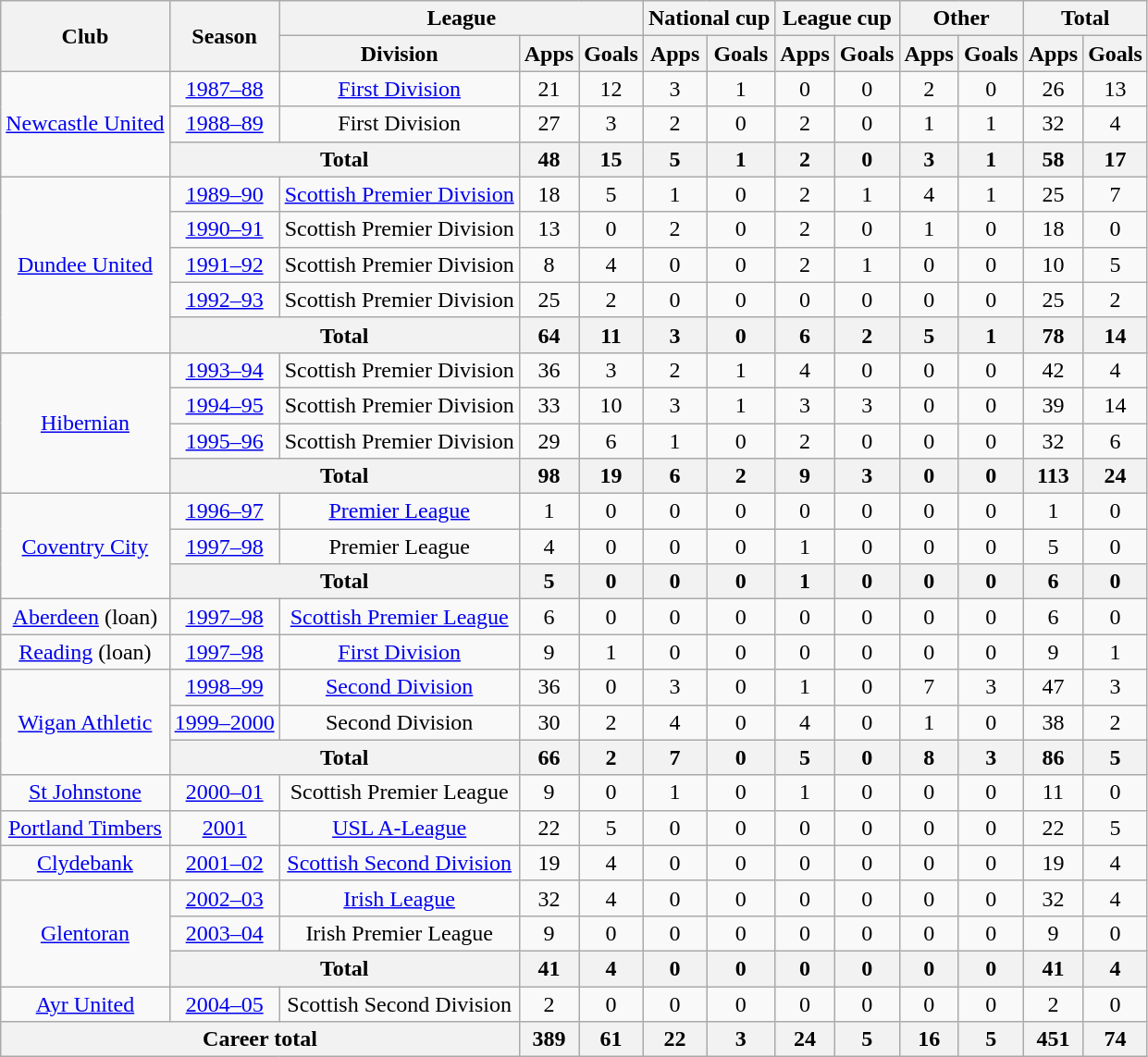<table class="wikitable" style="text-align: center;">
<tr>
<th rowspan=2>Club</th>
<th rowspan=2>Season</th>
<th colspan=3>League</th>
<th colspan=2>National cup</th>
<th colspan=2>League cup</th>
<th colspan=2>Other</th>
<th colspan=2>Total</th>
</tr>
<tr>
<th>Division</th>
<th>Apps</th>
<th>Goals</th>
<th>Apps</th>
<th>Goals</th>
<th>Apps</th>
<th>Goals</th>
<th>Apps</th>
<th>Goals</th>
<th>Apps</th>
<th>Goals</th>
</tr>
<tr>
<td rowspan=3><a href='#'>Newcastle United</a></td>
<td><a href='#'>1987–88</a></td>
<td><a href='#'>First Division</a></td>
<td>21</td>
<td>12</td>
<td>3</td>
<td>1</td>
<td>0</td>
<td>0</td>
<td>2</td>
<td>0</td>
<td>26</td>
<td>13</td>
</tr>
<tr>
<td><a href='#'>1988–89</a></td>
<td>First Division</td>
<td>27</td>
<td>3</td>
<td>2</td>
<td>0</td>
<td>2</td>
<td>0</td>
<td>1</td>
<td>1</td>
<td>32</td>
<td>4</td>
</tr>
<tr>
<th colspan=2>Total</th>
<th>48</th>
<th>15</th>
<th>5</th>
<th>1</th>
<th>2</th>
<th>0</th>
<th>3</th>
<th>1</th>
<th>58</th>
<th>17</th>
</tr>
<tr>
<td rowspan=5><a href='#'>Dundee United</a></td>
<td><a href='#'>1989–90</a></td>
<td><a href='#'>Scottish Premier Division</a></td>
<td>18</td>
<td>5</td>
<td>1</td>
<td>0</td>
<td>2</td>
<td>1</td>
<td>4</td>
<td>1</td>
<td>25</td>
<td>7</td>
</tr>
<tr>
<td><a href='#'>1990–91</a></td>
<td>Scottish Premier Division</td>
<td>13</td>
<td>0</td>
<td>2</td>
<td>0</td>
<td>2</td>
<td>0</td>
<td>1</td>
<td>0</td>
<td>18</td>
<td>0</td>
</tr>
<tr>
<td><a href='#'>1991–92</a></td>
<td>Scottish Premier Division</td>
<td>8</td>
<td>4</td>
<td>0</td>
<td>0</td>
<td>2</td>
<td>1</td>
<td>0</td>
<td>0</td>
<td>10</td>
<td>5</td>
</tr>
<tr>
<td><a href='#'>1992–93</a></td>
<td>Scottish Premier Division</td>
<td>25</td>
<td>2</td>
<td>0</td>
<td>0</td>
<td>0</td>
<td>0</td>
<td>0</td>
<td>0</td>
<td>25</td>
<td>2</td>
</tr>
<tr>
<th colspan=2>Total</th>
<th>64</th>
<th>11</th>
<th>3</th>
<th>0</th>
<th>6</th>
<th>2</th>
<th>5</th>
<th>1</th>
<th>78</th>
<th>14</th>
</tr>
<tr>
<td rowspan=4><a href='#'>Hibernian</a></td>
<td><a href='#'>1993–94</a></td>
<td>Scottish Premier Division</td>
<td>36</td>
<td>3</td>
<td>2</td>
<td>1</td>
<td>4</td>
<td>0</td>
<td>0</td>
<td>0</td>
<td>42</td>
<td>4</td>
</tr>
<tr>
<td><a href='#'>1994–95</a></td>
<td>Scottish Premier Division</td>
<td>33</td>
<td>10</td>
<td>3</td>
<td>1</td>
<td>3</td>
<td>3</td>
<td>0</td>
<td>0</td>
<td>39</td>
<td>14</td>
</tr>
<tr>
<td><a href='#'>1995–96</a></td>
<td>Scottish Premier Division</td>
<td>29</td>
<td>6</td>
<td>1</td>
<td>0</td>
<td>2</td>
<td>0</td>
<td>0</td>
<td>0</td>
<td>32</td>
<td>6</td>
</tr>
<tr>
<th colspan=2>Total</th>
<th>98</th>
<th>19</th>
<th>6</th>
<th>2</th>
<th>9</th>
<th>3</th>
<th>0</th>
<th>0</th>
<th>113</th>
<th>24</th>
</tr>
<tr>
<td rowspan=3><a href='#'>Coventry City</a></td>
<td><a href='#'>1996–97</a></td>
<td><a href='#'>Premier League</a></td>
<td>1</td>
<td>0</td>
<td>0</td>
<td>0</td>
<td>0</td>
<td>0</td>
<td>0</td>
<td>0</td>
<td>1</td>
<td>0</td>
</tr>
<tr>
<td><a href='#'>1997–98</a></td>
<td>Premier League</td>
<td>4</td>
<td>0</td>
<td>0</td>
<td>0</td>
<td>1</td>
<td>0</td>
<td>0</td>
<td>0</td>
<td>5</td>
<td>0</td>
</tr>
<tr>
<th colspan=2>Total</th>
<th>5</th>
<th>0</th>
<th>0</th>
<th>0</th>
<th>1</th>
<th>0</th>
<th>0</th>
<th>0</th>
<th>6</th>
<th>0</th>
</tr>
<tr>
<td><a href='#'>Aberdeen</a> (loan)</td>
<td><a href='#'>1997–98</a></td>
<td><a href='#'>Scottish Premier League</a></td>
<td>6</td>
<td>0</td>
<td>0</td>
<td>0</td>
<td>0</td>
<td>0</td>
<td>0</td>
<td>0</td>
<td>6</td>
<td>0</td>
</tr>
<tr>
<td><a href='#'>Reading</a> (loan)</td>
<td><a href='#'>1997–98</a></td>
<td><a href='#'>First Division</a></td>
<td>9</td>
<td>1</td>
<td>0</td>
<td>0</td>
<td>0</td>
<td>0</td>
<td>0</td>
<td>0</td>
<td>9</td>
<td>1</td>
</tr>
<tr>
<td rowspan=3><a href='#'>Wigan Athletic</a></td>
<td><a href='#'>1998–99</a></td>
<td><a href='#'>Second Division</a></td>
<td>36</td>
<td>0</td>
<td>3</td>
<td>0</td>
<td>1</td>
<td>0</td>
<td>7</td>
<td>3</td>
<td>47</td>
<td>3</td>
</tr>
<tr>
<td><a href='#'>1999–2000</a></td>
<td>Second Division</td>
<td>30</td>
<td>2</td>
<td>4</td>
<td>0</td>
<td>4</td>
<td>0</td>
<td>1</td>
<td>0</td>
<td>38</td>
<td>2</td>
</tr>
<tr>
<th colspan=2>Total</th>
<th>66</th>
<th>2</th>
<th>7</th>
<th>0</th>
<th>5</th>
<th>0</th>
<th>8</th>
<th>3</th>
<th>86</th>
<th>5</th>
</tr>
<tr>
<td><a href='#'>St Johnstone</a></td>
<td><a href='#'>2000–01</a></td>
<td>Scottish Premier League</td>
<td>9</td>
<td>0</td>
<td>1</td>
<td>0</td>
<td>1</td>
<td>0</td>
<td>0</td>
<td>0</td>
<td>11</td>
<td>0</td>
</tr>
<tr>
<td><a href='#'>Portland Timbers</a></td>
<td><a href='#'>2001</a></td>
<td><a href='#'>USL A-League</a></td>
<td>22</td>
<td>5</td>
<td>0</td>
<td>0</td>
<td>0</td>
<td>0</td>
<td>0</td>
<td>0</td>
<td>22</td>
<td>5</td>
</tr>
<tr>
<td><a href='#'>Clydebank</a></td>
<td><a href='#'>2001–02</a></td>
<td><a href='#'>Scottish Second Division</a></td>
<td>19</td>
<td>4</td>
<td>0</td>
<td>0</td>
<td>0</td>
<td>0</td>
<td>0</td>
<td>0</td>
<td>19</td>
<td>4</td>
</tr>
<tr>
<td rowspan=3><a href='#'>Glentoran</a></td>
<td><a href='#'>2002–03</a></td>
<td><a href='#'>Irish League</a></td>
<td>32</td>
<td>4</td>
<td>0</td>
<td>0</td>
<td>0</td>
<td>0</td>
<td>0</td>
<td>0</td>
<td>32</td>
<td>4</td>
</tr>
<tr>
<td><a href='#'>2003–04</a></td>
<td>Irish Premier League</td>
<td>9</td>
<td>0</td>
<td>0</td>
<td>0</td>
<td>0</td>
<td>0</td>
<td>0</td>
<td>0</td>
<td>9</td>
<td>0</td>
</tr>
<tr>
<th colspan=2>Total</th>
<th>41</th>
<th>4</th>
<th>0</th>
<th>0</th>
<th>0</th>
<th>0</th>
<th>0</th>
<th>0</th>
<th>41</th>
<th>4</th>
</tr>
<tr>
<td><a href='#'>Ayr United</a></td>
<td><a href='#'>2004–05</a></td>
<td>Scottish Second Division</td>
<td>2</td>
<td>0</td>
<td>0</td>
<td>0</td>
<td>0</td>
<td>0</td>
<td>0</td>
<td>0</td>
<td>2</td>
<td>0</td>
</tr>
<tr>
<th colspan=3>Career total</th>
<th>389</th>
<th>61</th>
<th>22</th>
<th>3</th>
<th>24</th>
<th>5</th>
<th>16</th>
<th>5</th>
<th>451</th>
<th>74</th>
</tr>
</table>
